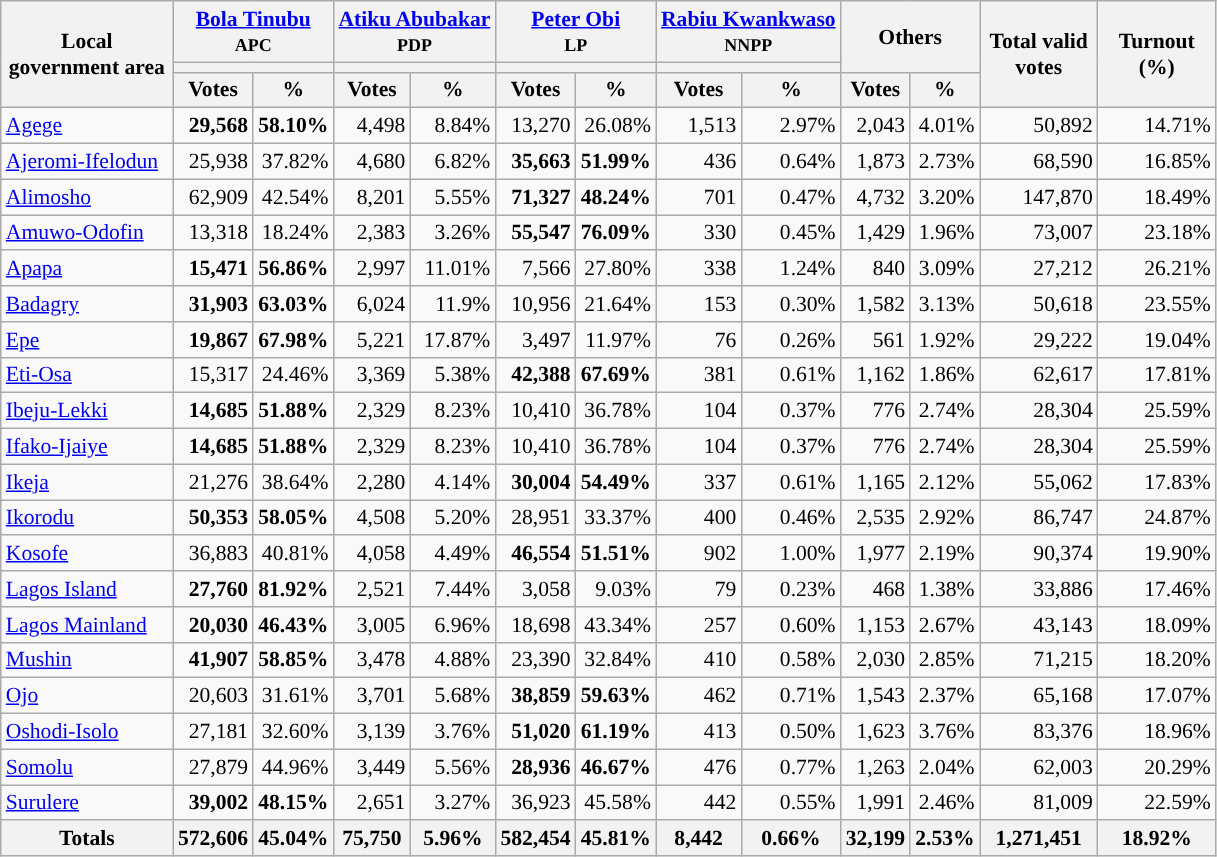<table class="wikitable sortable" style="text-align:right; font-size:90%">
<tr>
<th rowspan="3" style="max-width:7.5em;">Local government area</th>
<th colspan="2"><a href='#'>Bola Tinubu</a><br><small>APC</small></th>
<th colspan="2"><a href='#'>Atiku Abubakar</a><br><small>PDP</small></th>
<th colspan="2"><a href='#'>Peter Obi</a><br><small>LP</small></th>
<th colspan="2"><a href='#'>Rabiu Kwankwaso</a><br><small>NNPP</small></th>
<th colspan="2" rowspan="2">Others</th>
<th rowspan="3" style="max-width:5em;">Total valid votes</th>
<th rowspan="3" style="max-width:5em;">Turnout (%)</th>
</tr>
<tr>
<th colspan=2 style="background-color:"></th>
<th colspan=2 style="background-color:"></th>
<th colspan=2 style="background-color:"></th>
<th colspan=2 style="background-color:"></th>
</tr>
<tr>
<th>Votes</th>
<th>%</th>
<th>Votes</th>
<th>%</th>
<th>Votes</th>
<th>%</th>
<th>Votes</th>
<th>%</th>
<th>Votes</th>
<th>%</th>
</tr>
<tr style="background-color:#">
<td style="text-align:left;"><a href='#'>Agege</a></td>
<td><strong>29,568</strong></td>
<td><strong>58.10%</strong></td>
<td>4,498</td>
<td>8.84%</td>
<td>13,270</td>
<td>26.08%</td>
<td>1,513</td>
<td>2.97%</td>
<td>2,043</td>
<td>4.01%</td>
<td>50,892</td>
<td>14.71%</td>
</tr>
<tr style="background-color:#">
<td style="text-align:left;"><a href='#'>Ajeromi-Ifelodun</a></td>
<td>25,938</td>
<td>37.82%</td>
<td>4,680</td>
<td>6.82%</td>
<td><strong>35,663</strong></td>
<td><strong>51.99%</strong></td>
<td>436</td>
<td>0.64%</td>
<td>1,873</td>
<td>2.73%</td>
<td>68,590</td>
<td>16.85%</td>
</tr>
<tr style="background-color:#">
<td style="text-align:left;"><a href='#'>Alimosho</a></td>
<td>62,909</td>
<td>42.54%</td>
<td>8,201</td>
<td>5.55%</td>
<td><strong>71,327</strong></td>
<td><strong>48.24%</strong></td>
<td>701</td>
<td>0.47%</td>
<td>4,732</td>
<td>3.20%</td>
<td>147,870</td>
<td>18.49%</td>
</tr>
<tr style="background-color:#">
<td style="text-align:left;"><a href='#'>Amuwo-Odofin</a></td>
<td>13,318</td>
<td>18.24%</td>
<td>2,383</td>
<td>3.26%</td>
<td><strong>55,547</strong></td>
<td><strong>76.09%</strong></td>
<td>330</td>
<td>0.45%</td>
<td>1,429</td>
<td>1.96%</td>
<td>73,007</td>
<td>23.18%</td>
</tr>
<tr style="background-color:#">
<td style="text-align:left;"><a href='#'>Apapa</a></td>
<td><strong>15,471</strong></td>
<td><strong>56.86%</strong></td>
<td>2,997</td>
<td>11.01%</td>
<td>7,566</td>
<td>27.80%</td>
<td>338</td>
<td>1.24%</td>
<td>840</td>
<td>3.09%</td>
<td>27,212</td>
<td>26.21%</td>
</tr>
<tr style="background-color:#">
<td style="text-align:left;"><a href='#'>Badagry</a></td>
<td><strong>31,903</strong></td>
<td><strong>63.03%</strong></td>
<td>6,024</td>
<td>11.9%</td>
<td>10,956</td>
<td>21.64%</td>
<td>153</td>
<td>0.30%</td>
<td>1,582</td>
<td>3.13%</td>
<td>50,618</td>
<td>23.55%</td>
</tr>
<tr style="background-color:#">
<td style="text-align:left;"><a href='#'>Epe</a></td>
<td><strong>19,867</strong></td>
<td><strong>67.98%</strong></td>
<td>5,221</td>
<td>17.87%</td>
<td>3,497</td>
<td>11.97%</td>
<td>76</td>
<td>0.26%</td>
<td>561</td>
<td>1.92%</td>
<td>29,222</td>
<td>19.04%</td>
</tr>
<tr style="background-color:#">
<td style="text-align:left;"><a href='#'>Eti-Osa</a></td>
<td>15,317</td>
<td>24.46%</td>
<td>3,369</td>
<td>5.38%</td>
<td><strong>42,388</strong></td>
<td><strong>67.69%</strong></td>
<td>381</td>
<td>0.61%</td>
<td>1,162</td>
<td>1.86%</td>
<td>62,617</td>
<td>17.81%</td>
</tr>
<tr style="background-color:#">
<td style="text-align:left;"><a href='#'>Ibeju-Lekki</a></td>
<td><strong>14,685</strong></td>
<td><strong>51.88%</strong></td>
<td>2,329</td>
<td>8.23%</td>
<td>10,410</td>
<td>36.78%</td>
<td>104</td>
<td>0.37%</td>
<td>776</td>
<td>2.74%</td>
<td>28,304</td>
<td>25.59%</td>
</tr>
<tr style="background-color:#">
<td style="text-align:left;"><a href='#'>Ifako-Ijaiye</a></td>
<td><strong>14,685</strong></td>
<td><strong>51.88%</strong></td>
<td>2,329</td>
<td>8.23%</td>
<td>10,410</td>
<td>36.78%</td>
<td>104</td>
<td>0.37%</td>
<td>776</td>
<td>2.74%</td>
<td>28,304</td>
<td>25.59%</td>
</tr>
<tr style="background-color:#">
<td style="text-align:left;"><a href='#'>Ikeja</a></td>
<td>21,276</td>
<td>38.64%</td>
<td>2,280</td>
<td>4.14%</td>
<td><strong>30,004</strong></td>
<td><strong>54.49%</strong></td>
<td>337</td>
<td>0.61%</td>
<td>1,165</td>
<td>2.12%</td>
<td>55,062</td>
<td>17.83%</td>
</tr>
<tr style="background-color:#">
<td style="text-align:left;"><a href='#'>Ikorodu</a></td>
<td><strong>50,353</strong></td>
<td><strong>58.05%</strong></td>
<td>4,508</td>
<td>5.20%</td>
<td>28,951</td>
<td>33.37%</td>
<td>400</td>
<td>0.46%</td>
<td>2,535</td>
<td>2.92%</td>
<td>86,747</td>
<td>24.87%</td>
</tr>
<tr style="background-color:#">
<td style="text-align:left;"><a href='#'>Kosofe</a></td>
<td>36,883</td>
<td>40.81%</td>
<td>4,058</td>
<td>4.49%</td>
<td><strong>46,554</strong></td>
<td><strong>51.51%</strong></td>
<td>902</td>
<td>1.00%</td>
<td>1,977</td>
<td>2.19%</td>
<td>90,374</td>
<td>19.90%</td>
</tr>
<tr style="background-color:#">
<td style="text-align:left;"><a href='#'>Lagos Island</a></td>
<td><strong>27,760</strong></td>
<td><strong>81.92%</strong></td>
<td>2,521</td>
<td>7.44%</td>
<td>3,058</td>
<td>9.03%</td>
<td>79</td>
<td>0.23%</td>
<td>468</td>
<td>1.38%</td>
<td>33,886</td>
<td>17.46%</td>
</tr>
<tr style="background-color:#">
<td style="text-align:left;"><a href='#'>Lagos Mainland</a></td>
<td><strong>20,030</strong></td>
<td><strong>46.43%</strong></td>
<td>3,005</td>
<td>6.96%</td>
<td>18,698</td>
<td>43.34%</td>
<td>257</td>
<td>0.60%</td>
<td>1,153</td>
<td>2.67%</td>
<td>43,143</td>
<td>18.09%</td>
</tr>
<tr style="background-color:#">
<td style="text-align:left;"><a href='#'>Mushin</a></td>
<td><strong>41,907</strong></td>
<td><strong>58.85%</strong></td>
<td>3,478</td>
<td>4.88%</td>
<td>23,390</td>
<td>32.84%</td>
<td>410</td>
<td>0.58%</td>
<td>2,030</td>
<td>2.85%</td>
<td>71,215</td>
<td>18.20%</td>
</tr>
<tr style="background-color:#">
<td style="text-align:left;"><a href='#'>Ojo</a></td>
<td>20,603</td>
<td>31.61%</td>
<td>3,701</td>
<td>5.68%</td>
<td><strong>38,859</strong></td>
<td><strong>59.63%</strong></td>
<td>462</td>
<td>0.71%</td>
<td>1,543</td>
<td>2.37%</td>
<td>65,168</td>
<td>17.07%</td>
</tr>
<tr style="background-color:#">
<td style="text-align:left;"><a href='#'>Oshodi-Isolo</a></td>
<td>27,181</td>
<td>32.60%</td>
<td>3,139</td>
<td>3.76%</td>
<td><strong>51,020</strong></td>
<td><strong>61.19%</strong></td>
<td>413</td>
<td>0.50%</td>
<td>1,623</td>
<td>3.76%</td>
<td>83,376</td>
<td>18.96%</td>
</tr>
<tr style="background-color:#">
<td style="text-align:left;"><a href='#'>Somolu</a></td>
<td>27,879</td>
<td>44.96%</td>
<td>3,449</td>
<td>5.56%</td>
<td><strong>28,936</strong></td>
<td><strong>46.67%</strong></td>
<td>476</td>
<td>0.77%</td>
<td>1,263</td>
<td>2.04%</td>
<td>62,003</td>
<td>20.29%</td>
</tr>
<tr style="background-color:#">
<td style="text-align:left;"><a href='#'>Surulere</a></td>
<td><strong>39,002</strong></td>
<td><strong>48.15%</strong></td>
<td>2,651</td>
<td>3.27%</td>
<td>36,923</td>
<td>45.58%</td>
<td>442</td>
<td>0.55%</td>
<td>1,991</td>
<td>2.46%</td>
<td>81,009</td>
<td>22.59%</td>
</tr>
<tr>
<th>Totals</th>
<th>572,606</th>
<th>45.04%</th>
<th>75,750</th>
<th>5.96%</th>
<th>582,454</th>
<th>45.81%</th>
<th>8,442</th>
<th>0.66%</th>
<th>32,199</th>
<th>2.53%</th>
<th>1,271,451</th>
<th>18.92%</th>
</tr>
</table>
